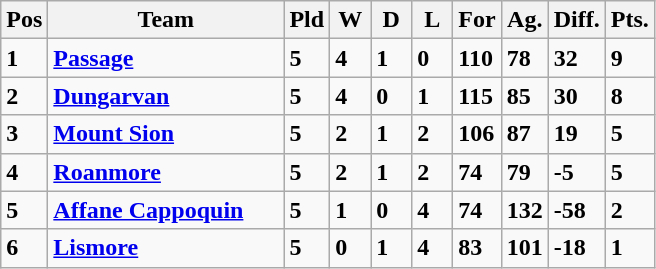<table class="wikitable" style="text-align: centre;">
<tr>
<th width=20>Pos</th>
<th width=150>Team</th>
<th width=20>Pld</th>
<th width=20>W</th>
<th width=20>D</th>
<th width=20>L</th>
<th width=20>For</th>
<th width=20>Ag.</th>
<th width=20>Diff.</th>
<th width=20>Pts.</th>
</tr>
<tr>
<td><strong>1</strong></td>
<td align=left><strong> <a href='#'>Passage</a> </strong></td>
<td><strong>5</strong></td>
<td><strong>4</strong></td>
<td><strong>1</strong></td>
<td><strong>0</strong></td>
<td><strong>110</strong></td>
<td><strong>78</strong></td>
<td><strong>32</strong></td>
<td><strong>9</strong></td>
</tr>
<tr>
<td><strong>2</strong></td>
<td align=left><strong> <a href='#'>Dungarvan</a> </strong></td>
<td><strong>5</strong></td>
<td><strong>4</strong></td>
<td><strong>0</strong></td>
<td><strong>1</strong></td>
<td><strong>115</strong></td>
<td><strong>85</strong></td>
<td><strong>30</strong></td>
<td><strong>8</strong></td>
</tr>
<tr>
<td><strong>3</strong></td>
<td align=left><strong> <a href='#'>Mount Sion</a> </strong></td>
<td><strong>5</strong></td>
<td><strong>2</strong></td>
<td><strong>1</strong></td>
<td><strong>2</strong></td>
<td><strong>106</strong></td>
<td><strong>87</strong></td>
<td><strong>19</strong></td>
<td><strong>5</strong></td>
</tr>
<tr>
<td><strong>4</strong></td>
<td align=left><strong> <a href='#'>Roanmore</a> </strong></td>
<td><strong>5</strong></td>
<td><strong>2</strong></td>
<td><strong>1</strong></td>
<td><strong>2</strong></td>
<td><strong>74</strong></td>
<td><strong>79</strong></td>
<td><strong>-5</strong></td>
<td><strong>5</strong></td>
</tr>
<tr style>
<td><strong>5</strong></td>
<td align=left><strong> <a href='#'>Affane Cappoquin</a> </strong></td>
<td><strong>5</strong></td>
<td><strong>1</strong></td>
<td><strong>0</strong></td>
<td><strong>4</strong></td>
<td><strong>74</strong></td>
<td><strong>132</strong></td>
<td><strong>-58</strong></td>
<td><strong>2</strong></td>
</tr>
<tr>
<td><strong>6</strong></td>
<td align=left><strong> <a href='#'>Lismore</a> </strong></td>
<td><strong>5</strong></td>
<td><strong>0</strong></td>
<td><strong>1</strong></td>
<td><strong>4</strong></td>
<td><strong>83</strong></td>
<td><strong>101</strong></td>
<td><strong>-18</strong></td>
<td><strong>1</strong></td>
</tr>
</table>
